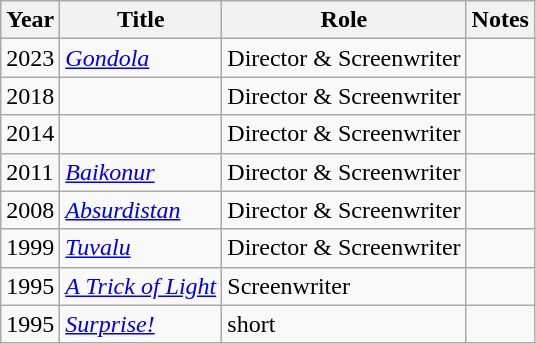<table class="wikitable sortable">
<tr>
<th>Year</th>
<th>Title</th>
<th>Role</th>
<th class="unsortable">Notes</th>
</tr>
<tr>
<td>2023</td>
<td><em><a href='#'>Gondola</a></em></td>
<td>Director & Screenwriter</td>
<td></td>
</tr>
<tr>
<td>2018</td>
<td><em></em></td>
<td>Director & Screenwriter</td>
<td></td>
</tr>
<tr>
<td>2014</td>
<td><em></em></td>
<td>Director & Screenwriter</td>
<td></td>
</tr>
<tr>
<td>2011</td>
<td><em><a href='#'>Baikonur</a></em></td>
<td>Director & Screenwriter</td>
<td></td>
</tr>
<tr>
<td>2008</td>
<td><em><a href='#'>Absurdistan</a></em></td>
<td>Director & Screenwriter</td>
<td></td>
</tr>
<tr>
<td>1999</td>
<td><em><a href='#'>Tuvalu</a></em></td>
<td>Director & Screenwriter</td>
<td></td>
</tr>
<tr>
<td>1995</td>
<td><em><a href='#'>A Trick of Light</a></em></td>
<td>Screenwriter</td>
<td></td>
</tr>
<tr>
<td>1995</td>
<td><a href='#'><em>Surprise!</em></a></td>
<td>short</td>
<td></td>
</tr>
</table>
